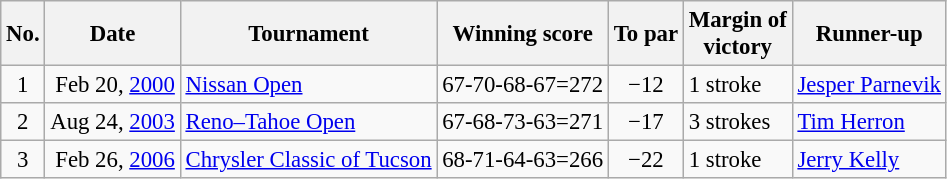<table class="wikitable" style="font-size:95%;">
<tr>
<th>No.</th>
<th>Date</th>
<th>Tournament</th>
<th>Winning score</th>
<th>To par</th>
<th>Margin of<br>victory</th>
<th>Runner-up</th>
</tr>
<tr>
<td align=center>1</td>
<td align=right>Feb 20, <a href='#'>2000</a></td>
<td><a href='#'>Nissan Open</a></td>
<td>67-70-68-67=272</td>
<td align=center>−12</td>
<td>1 stroke</td>
<td> <a href='#'>Jesper Parnevik</a></td>
</tr>
<tr>
<td align=center>2</td>
<td align=right>Aug 24, <a href='#'>2003</a></td>
<td><a href='#'>Reno–Tahoe Open</a></td>
<td>67-68-73-63=271</td>
<td align=center>−17</td>
<td>3 strokes</td>
<td> <a href='#'>Tim Herron</a></td>
</tr>
<tr>
<td align=center>3</td>
<td align=right>Feb 26, <a href='#'>2006</a></td>
<td><a href='#'>Chrysler Classic of Tucson</a></td>
<td>68-71-64-63=266</td>
<td align=center>−22</td>
<td>1 stroke</td>
<td> <a href='#'>Jerry Kelly</a></td>
</tr>
</table>
